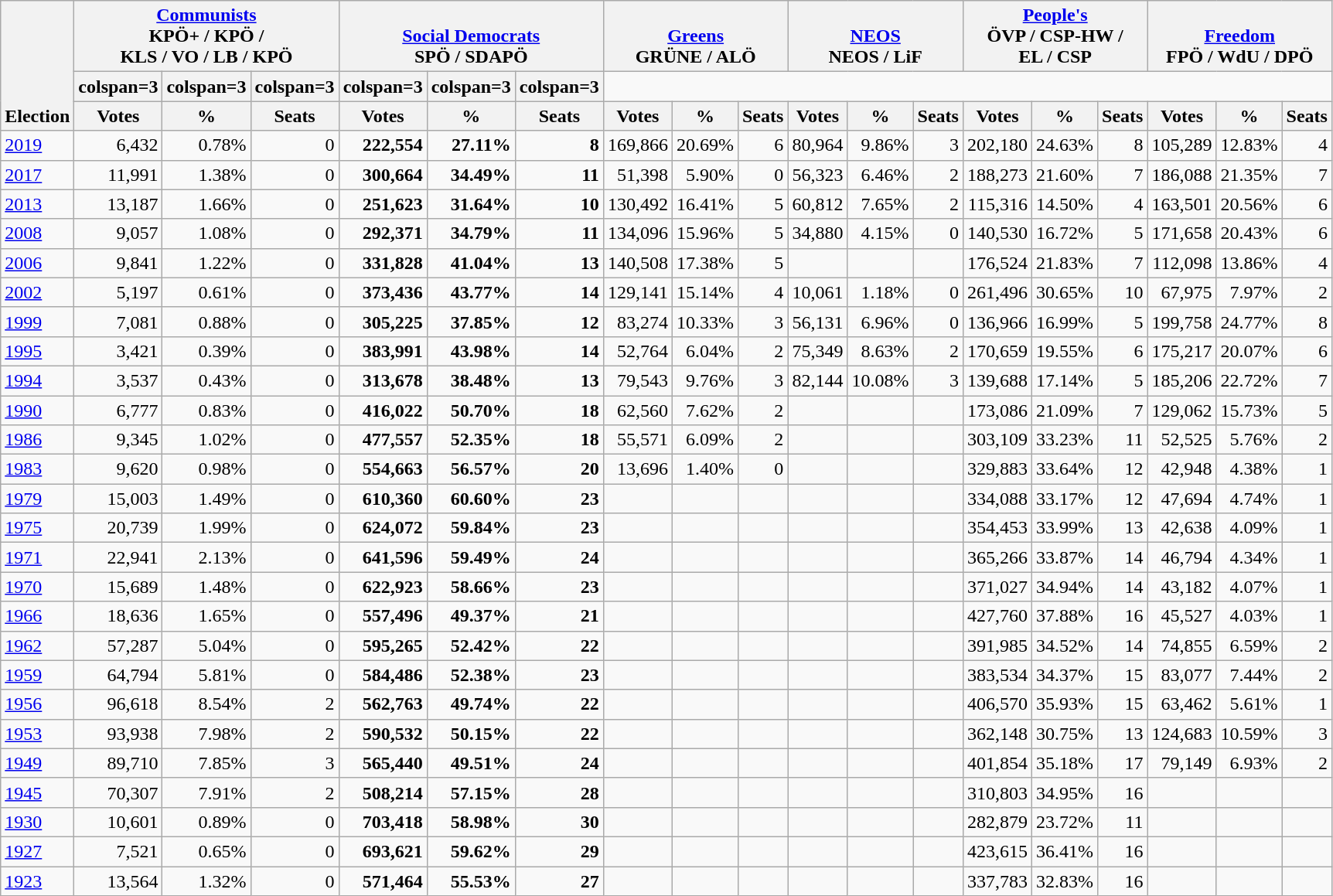<table class="wikitable" border="1" style="font-size:100%; text-align:right;">
<tr>
<th style="text-align:left;" valign=bottom rowspan=3>Election</th>
<th valign=bottom colspan=3><a href='#'>Communists</a><br>KPÖ+ / KPÖ /<br>KLS / VO / LB / KPÖ</th>
<th valign=bottom colspan=3><a href='#'>Social Democrats</a><br>SPÖ / SDAPÖ</th>
<th valign=bottom colspan=3><a href='#'>Greens</a><br>GRÜNE / ALÖ</th>
<th valign=bottom colspan=3><a href='#'>NEOS</a><br>NEOS / LiF</th>
<th valign=bottom colspan=3><a href='#'>People's</a><br>ÖVP / CSP-HW /<br>EL / CSP</th>
<th valign=bottom colspan=3><a href='#'>Freedom</a><br>FPÖ / WdU / DPÖ</th>
</tr>
<tr>
<th>colspan=3 </th>
<th>colspan=3 </th>
<th>colspan=3 </th>
<th>colspan=3 </th>
<th>colspan=3 </th>
<th>colspan=3 </th>
</tr>
<tr>
<th>Votes</th>
<th>%</th>
<th>Seats</th>
<th>Votes</th>
<th>%</th>
<th>Seats</th>
<th>Votes</th>
<th>%</th>
<th>Seats</th>
<th>Votes</th>
<th>%</th>
<th>Seats</th>
<th>Votes</th>
<th>%</th>
<th>Seats</th>
<th>Votes</th>
<th>%</th>
<th>Seats</th>
</tr>
<tr>
<td align=left><a href='#'>2019</a></td>
<td>6,432</td>
<td>0.78%</td>
<td>0</td>
<td><strong>222,554</strong></td>
<td><strong>27.11%</strong></td>
<td><strong>8</strong></td>
<td>169,866</td>
<td>20.69%</td>
<td>6</td>
<td>80,964</td>
<td>9.86%</td>
<td>3</td>
<td>202,180</td>
<td>24.63%</td>
<td>8</td>
<td>105,289</td>
<td>12.83%</td>
<td>4</td>
</tr>
<tr>
<td align=left><a href='#'>2017</a></td>
<td>11,991</td>
<td>1.38%</td>
<td>0</td>
<td><strong>300,664</strong></td>
<td><strong>34.49%</strong></td>
<td><strong>11</strong></td>
<td>51,398</td>
<td>5.90%</td>
<td>0</td>
<td>56,323</td>
<td>6.46%</td>
<td>2</td>
<td>188,273</td>
<td>21.60%</td>
<td>7</td>
<td>186,088</td>
<td>21.35%</td>
<td>7</td>
</tr>
<tr>
<td align=left><a href='#'>2013</a></td>
<td>13,187</td>
<td>1.66%</td>
<td>0</td>
<td><strong>251,623</strong></td>
<td><strong>31.64%</strong></td>
<td><strong>10</strong></td>
<td>130,492</td>
<td>16.41%</td>
<td>5</td>
<td>60,812</td>
<td>7.65%</td>
<td>2</td>
<td>115,316</td>
<td>14.50%</td>
<td>4</td>
<td>163,501</td>
<td>20.56%</td>
<td>6</td>
</tr>
<tr>
<td align=left><a href='#'>2008</a></td>
<td>9,057</td>
<td>1.08%</td>
<td>0</td>
<td><strong>292,371</strong></td>
<td><strong>34.79%</strong></td>
<td><strong>11</strong></td>
<td>134,096</td>
<td>15.96%</td>
<td>5</td>
<td>34,880</td>
<td>4.15%</td>
<td>0</td>
<td>140,530</td>
<td>16.72%</td>
<td>5</td>
<td>171,658</td>
<td>20.43%</td>
<td>6</td>
</tr>
<tr>
<td align=left><a href='#'>2006</a></td>
<td>9,841</td>
<td>1.22%</td>
<td>0</td>
<td><strong>331,828</strong></td>
<td><strong>41.04%</strong></td>
<td><strong>13</strong></td>
<td>140,508</td>
<td>17.38%</td>
<td>5</td>
<td></td>
<td></td>
<td></td>
<td>176,524</td>
<td>21.83%</td>
<td>7</td>
<td>112,098</td>
<td>13.86%</td>
<td>4</td>
</tr>
<tr>
<td align=left><a href='#'>2002</a></td>
<td>5,197</td>
<td>0.61%</td>
<td>0</td>
<td><strong>373,436</strong></td>
<td><strong>43.77%</strong></td>
<td><strong>14</strong></td>
<td>129,141</td>
<td>15.14%</td>
<td>4</td>
<td>10,061</td>
<td>1.18%</td>
<td>0</td>
<td>261,496</td>
<td>30.65%</td>
<td>10</td>
<td>67,975</td>
<td>7.97%</td>
<td>2</td>
</tr>
<tr>
<td align=left><a href='#'>1999</a></td>
<td>7,081</td>
<td>0.88%</td>
<td>0</td>
<td><strong>305,225</strong></td>
<td><strong>37.85%</strong></td>
<td><strong>12</strong></td>
<td>83,274</td>
<td>10.33%</td>
<td>3</td>
<td>56,131</td>
<td>6.96%</td>
<td>0</td>
<td>136,966</td>
<td>16.99%</td>
<td>5</td>
<td>199,758</td>
<td>24.77%</td>
<td>8</td>
</tr>
<tr>
<td align=left><a href='#'>1995</a></td>
<td>3,421</td>
<td>0.39%</td>
<td>0</td>
<td><strong>383,991</strong></td>
<td><strong>43.98%</strong></td>
<td><strong>14</strong></td>
<td>52,764</td>
<td>6.04%</td>
<td>2</td>
<td>75,349</td>
<td>8.63%</td>
<td>2</td>
<td>170,659</td>
<td>19.55%</td>
<td>6</td>
<td>175,217</td>
<td>20.07%</td>
<td>6</td>
</tr>
<tr>
<td align=left><a href='#'>1994</a></td>
<td>3,537</td>
<td>0.43%</td>
<td>0</td>
<td><strong>313,678</strong></td>
<td><strong>38.48%</strong></td>
<td><strong>13</strong></td>
<td>79,543</td>
<td>9.76%</td>
<td>3</td>
<td>82,144</td>
<td>10.08%</td>
<td>3</td>
<td>139,688</td>
<td>17.14%</td>
<td>5</td>
<td>185,206</td>
<td>22.72%</td>
<td>7</td>
</tr>
<tr>
<td align=left><a href='#'>1990</a></td>
<td>6,777</td>
<td>0.83%</td>
<td>0</td>
<td><strong>416,022</strong></td>
<td><strong>50.70%</strong></td>
<td><strong>18</strong></td>
<td>62,560</td>
<td>7.62%</td>
<td>2</td>
<td></td>
<td></td>
<td></td>
<td>173,086</td>
<td>21.09%</td>
<td>7</td>
<td>129,062</td>
<td>15.73%</td>
<td>5</td>
</tr>
<tr>
<td align=left><a href='#'>1986</a></td>
<td>9,345</td>
<td>1.02%</td>
<td>0</td>
<td><strong>477,557</strong></td>
<td><strong>52.35%</strong></td>
<td><strong>18</strong></td>
<td>55,571</td>
<td>6.09%</td>
<td>2</td>
<td></td>
<td></td>
<td></td>
<td>303,109</td>
<td>33.23%</td>
<td>11</td>
<td>52,525</td>
<td>5.76%</td>
<td>2</td>
</tr>
<tr>
<td align=left><a href='#'>1983</a></td>
<td>9,620</td>
<td>0.98%</td>
<td>0</td>
<td><strong>554,663</strong></td>
<td><strong>56.57%</strong></td>
<td><strong>20</strong></td>
<td>13,696</td>
<td>1.40%</td>
<td>0</td>
<td></td>
<td></td>
<td></td>
<td>329,883</td>
<td>33.64%</td>
<td>12</td>
<td>42,948</td>
<td>4.38%</td>
<td>1</td>
</tr>
<tr>
<td align=left><a href='#'>1979</a></td>
<td>15,003</td>
<td>1.49%</td>
<td>0</td>
<td><strong>610,360</strong></td>
<td><strong>60.60%</strong></td>
<td><strong>23</strong></td>
<td></td>
<td></td>
<td></td>
<td></td>
<td></td>
<td></td>
<td>334,088</td>
<td>33.17%</td>
<td>12</td>
<td>47,694</td>
<td>4.74%</td>
<td>1</td>
</tr>
<tr>
<td align=left><a href='#'>1975</a></td>
<td>20,739</td>
<td>1.99%</td>
<td>0</td>
<td><strong>624,072</strong></td>
<td><strong>59.84%</strong></td>
<td><strong>23</strong></td>
<td></td>
<td></td>
<td></td>
<td></td>
<td></td>
<td></td>
<td>354,453</td>
<td>33.99%</td>
<td>13</td>
<td>42,638</td>
<td>4.09%</td>
<td>1</td>
</tr>
<tr>
<td align=left><a href='#'>1971</a></td>
<td>22,941</td>
<td>2.13%</td>
<td>0</td>
<td><strong>641,596</strong></td>
<td><strong>59.49%</strong></td>
<td><strong>24</strong></td>
<td></td>
<td></td>
<td></td>
<td></td>
<td></td>
<td></td>
<td>365,266</td>
<td>33.87%</td>
<td>14</td>
<td>46,794</td>
<td>4.34%</td>
<td>1</td>
</tr>
<tr>
<td align=left><a href='#'>1970</a></td>
<td>15,689</td>
<td>1.48%</td>
<td>0</td>
<td><strong>622,923</strong></td>
<td><strong>58.66%</strong></td>
<td><strong>23</strong></td>
<td></td>
<td></td>
<td></td>
<td></td>
<td></td>
<td></td>
<td>371,027</td>
<td>34.94%</td>
<td>14</td>
<td>43,182</td>
<td>4.07%</td>
<td>1</td>
</tr>
<tr>
<td align=left><a href='#'>1966</a></td>
<td>18,636</td>
<td>1.65%</td>
<td>0</td>
<td><strong>557,496</strong></td>
<td><strong>49.37%</strong></td>
<td><strong>21</strong></td>
<td></td>
<td></td>
<td></td>
<td></td>
<td></td>
<td></td>
<td>427,760</td>
<td>37.88%</td>
<td>16</td>
<td>45,527</td>
<td>4.03%</td>
<td>1</td>
</tr>
<tr>
<td align=left><a href='#'>1962</a></td>
<td>57,287</td>
<td>5.04%</td>
<td>0</td>
<td><strong>595,265</strong></td>
<td><strong>52.42%</strong></td>
<td><strong>22</strong></td>
<td></td>
<td></td>
<td></td>
<td></td>
<td></td>
<td></td>
<td>391,985</td>
<td>34.52%</td>
<td>14</td>
<td>74,855</td>
<td>6.59%</td>
<td>2</td>
</tr>
<tr>
<td align=left><a href='#'>1959</a></td>
<td>64,794</td>
<td>5.81%</td>
<td>0</td>
<td><strong>584,486</strong></td>
<td><strong>52.38%</strong></td>
<td><strong>23</strong></td>
<td></td>
<td></td>
<td></td>
<td></td>
<td></td>
<td></td>
<td>383,534</td>
<td>34.37%</td>
<td>15</td>
<td>83,077</td>
<td>7.44%</td>
<td>2</td>
</tr>
<tr>
<td align=left><a href='#'>1956</a></td>
<td>96,618</td>
<td>8.54%</td>
<td>2</td>
<td><strong>562,763</strong></td>
<td><strong>49.74%</strong></td>
<td><strong>22</strong></td>
<td></td>
<td></td>
<td></td>
<td></td>
<td></td>
<td></td>
<td>406,570</td>
<td>35.93%</td>
<td>15</td>
<td>63,462</td>
<td>5.61%</td>
<td>1</td>
</tr>
<tr>
<td align=left><a href='#'>1953</a></td>
<td>93,938</td>
<td>7.98%</td>
<td>2</td>
<td><strong>590,532</strong></td>
<td><strong>50.15%</strong></td>
<td><strong>22</strong></td>
<td></td>
<td></td>
<td></td>
<td></td>
<td></td>
<td></td>
<td>362,148</td>
<td>30.75%</td>
<td>13</td>
<td>124,683</td>
<td>10.59%</td>
<td>3</td>
</tr>
<tr>
<td align=left><a href='#'>1949</a></td>
<td>89,710</td>
<td>7.85%</td>
<td>3</td>
<td><strong>565,440</strong></td>
<td><strong>49.51%</strong></td>
<td><strong>24</strong></td>
<td></td>
<td></td>
<td></td>
<td></td>
<td></td>
<td></td>
<td>401,854</td>
<td>35.18%</td>
<td>17</td>
<td>79,149</td>
<td>6.93%</td>
<td>2</td>
</tr>
<tr>
<td align=left><a href='#'>1945</a></td>
<td>70,307</td>
<td>7.91%</td>
<td>2</td>
<td><strong>508,214</strong></td>
<td><strong>57.15%</strong></td>
<td><strong>28</strong></td>
<td></td>
<td></td>
<td></td>
<td></td>
<td></td>
<td></td>
<td>310,803</td>
<td>34.95%</td>
<td>16</td>
<td></td>
<td></td>
<td></td>
</tr>
<tr>
<td align=left><a href='#'>1930</a></td>
<td>10,601</td>
<td>0.89%</td>
<td>0</td>
<td><strong>703,418</strong></td>
<td><strong>58.98%</strong></td>
<td><strong>30</strong></td>
<td></td>
<td></td>
<td></td>
<td></td>
<td></td>
<td></td>
<td>282,879</td>
<td>23.72%</td>
<td>11</td>
<td></td>
<td></td>
<td></td>
</tr>
<tr>
<td align=left><a href='#'>1927</a></td>
<td>7,521</td>
<td>0.65%</td>
<td>0</td>
<td><strong>693,621</strong></td>
<td><strong>59.62%</strong></td>
<td><strong>29</strong></td>
<td></td>
<td></td>
<td></td>
<td></td>
<td></td>
<td></td>
<td>423,615</td>
<td>36.41%</td>
<td>16</td>
<td></td>
<td></td>
<td></td>
</tr>
<tr>
<td align=left><a href='#'>1923</a></td>
<td>13,564</td>
<td>1.32%</td>
<td>0</td>
<td><strong>571,464</strong></td>
<td><strong>55.53%</strong></td>
<td><strong>27</strong></td>
<td></td>
<td></td>
<td></td>
<td></td>
<td></td>
<td></td>
<td>337,783</td>
<td>32.83%</td>
<td>16</td>
<td></td>
<td></td>
<td></td>
</tr>
</table>
